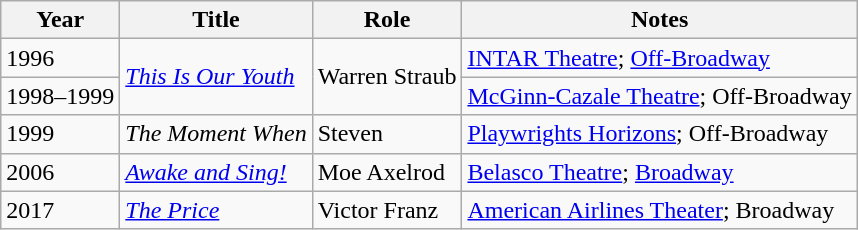<table class="wikitable sortable">
<tr>
<th>Year</th>
<th>Title</th>
<th>Role</th>
<th class="unsortable">Notes</th>
</tr>
<tr>
<td>1996</td>
<td rowspan=2><em><a href='#'>This Is Our Youth</a></em></td>
<td rowspan=2>Warren Straub</td>
<td><a href='#'>INTAR Theatre</a>; <a href='#'>Off-Broadway</a></td>
</tr>
<tr>
<td>1998–1999</td>
<td><a href='#'>McGinn-Cazale Theatre</a>; Off-Broadway</td>
</tr>
<tr>
<td>1999</td>
<td><em>The Moment When</em></td>
<td>Steven</td>
<td><a href='#'>Playwrights Horizons</a>; Off-Broadway</td>
</tr>
<tr>
<td>2006</td>
<td><em><a href='#'>Awake and Sing!</a></em></td>
<td>Moe Axelrod</td>
<td><a href='#'>Belasco Theatre</a>; <a href='#'>Broadway</a></td>
</tr>
<tr>
<td>2017</td>
<td><em><a href='#'>The Price</a></em></td>
<td>Victor Franz</td>
<td><a href='#'>American Airlines Theater</a>; Broadway</td>
</tr>
</table>
